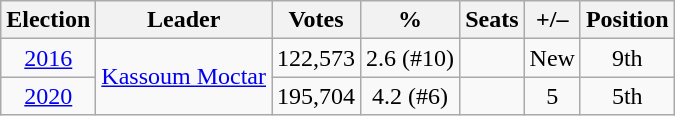<table class=wikitable style=text-align:center>
<tr>
<th>Election</th>
<th>Leader</th>
<th>Votes</th>
<th>%</th>
<th>Seats</th>
<th>+/–</th>
<th>Position</th>
</tr>
<tr>
<td><a href='#'>2016</a></td>
<td rowspan="2"><a href='#'>Kassoum Moctar</a></td>
<td>122,573</td>
<td>2.6 (#10)</td>
<td></td>
<td>New</td>
<td>9th</td>
</tr>
<tr>
<td><a href='#'>2020</a></td>
<td>195,704</td>
<td>4.2 (#6)</td>
<td></td>
<td> 5</td>
<td> 5th</td>
</tr>
</table>
